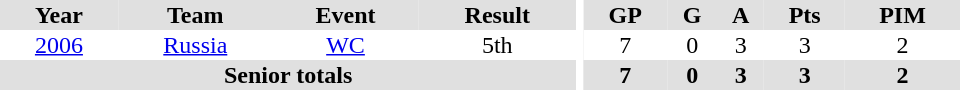<table border="0" cellpadding="1" cellspacing="0" ID="Table3" style="text-align:center; width:40em">
<tr ALIGN="center" bgcolor="#e0e0e0">
<th>Year</th>
<th>Team</th>
<th>Event</th>
<th>Result</th>
<th rowspan="99" bgcolor="#ffffff"></th>
<th>GP</th>
<th>G</th>
<th>A</th>
<th>Pts</th>
<th>PIM</th>
</tr>
<tr>
<td><a href='#'>2006</a></td>
<td><a href='#'>Russia</a></td>
<td><a href='#'>WC</a></td>
<td>5th</td>
<td>7</td>
<td>0</td>
<td>3</td>
<td>3</td>
<td>2</td>
</tr>
<tr bgcolor="#e0e0e0">
<th colspan="4">Senior totals</th>
<th>7</th>
<th>0</th>
<th>3</th>
<th>3</th>
<th>2</th>
</tr>
</table>
